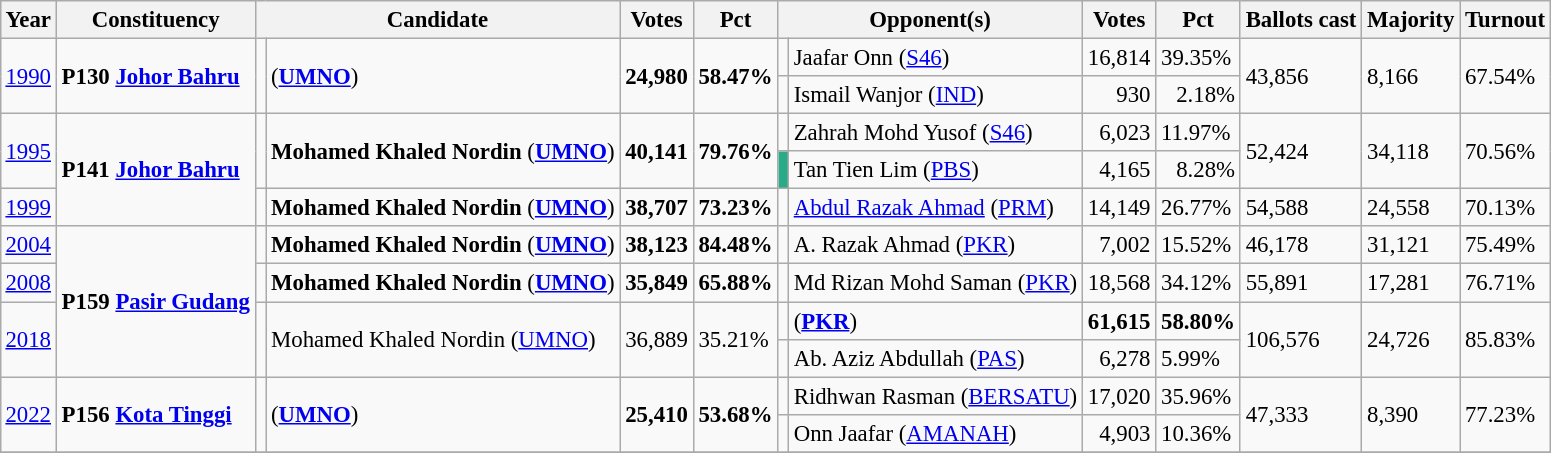<table class="wikitable" style="margin:0.5em ; font-size:95%">
<tr>
<th>Year</th>
<th>Constituency</th>
<th colspan=2>Candidate</th>
<th>Votes</th>
<th>Pct</th>
<th colspan=2>Opponent(s)</th>
<th>Votes</th>
<th>Pct</th>
<th>Ballots cast</th>
<th>Majority</th>
<th>Turnout</th>
</tr>
<tr>
<td rowspan=2><a href='#'>1990</a></td>
<td rowspan=2><strong>P130 <a href='#'>Johor Bahru</a></strong></td>
<td rowspan=2 ></td>
<td rowspan=2> (<a href='#'><strong>UMNO</strong></a>)</td>
<td rowspan=2 align="right"><strong>24,980</strong></td>
<td rowspan=2><strong>58.47%</strong></td>
<td></td>
<td>Jaafar Onn (<a href='#'>S46</a>)</td>
<td align="right">16,814</td>
<td>39.35%</td>
<td rowspan=2>43,856</td>
<td rowspan=2>8,166</td>
<td rowspan=2>67.54%</td>
</tr>
<tr>
<td></td>
<td>Ismail Wanjor (<a href='#'>IND</a>)</td>
<td align="right">930</td>
<td align=right>2.18%</td>
</tr>
<tr>
<td rowspan=2><a href='#'>1995</a></td>
<td rowspan=3><strong>P141 <a href='#'>Johor Bahru</a></strong></td>
<td rowspan=2 ></td>
<td rowspan=2><strong>Mohamed Khaled Nordin</strong> (<a href='#'><strong>UMNO</strong></a>)</td>
<td rowspan=2 align="right"><strong>40,141</strong></td>
<td rowspan=2><strong>79.76%</strong></td>
<td></td>
<td>Zahrah Mohd Yusof (<a href='#'>S46</a>)</td>
<td align="right">6,023</td>
<td>11.97%</td>
<td rowspan=2>52,424</td>
<td rowspan=2>34,118</td>
<td rowspan=2>70.56%</td>
</tr>
<tr>
<td style="background-color: #29AB87;"></td>
<td>Tan Tien Lim (<a href='#'>PBS</a>)</td>
<td align="right">4,165</td>
<td align=right>8.28%</td>
</tr>
<tr>
<td><a href='#'>1999</a></td>
<td></td>
<td><strong>Mohamed Khaled Nordin</strong> (<a href='#'><strong>UMNO</strong></a>)</td>
<td align="right"><strong>38,707</strong></td>
<td><strong>73.23%</strong></td>
<td bgcolor=></td>
<td><a href='#'>Abdul Razak Ahmad</a> (<a href='#'>PRM</a>)</td>
<td align="right">14,149</td>
<td>26.77%</td>
<td>54,588</td>
<td>24,558</td>
<td>70.13%</td>
</tr>
<tr>
<td><a href='#'>2004</a></td>
<td rowspan=4><strong>P159 <a href='#'>Pasir Gudang</a></strong></td>
<td></td>
<td><strong>Mohamed Khaled Nordin</strong> (<a href='#'><strong>UMNO</strong></a>)</td>
<td align="right"><strong>38,123</strong></td>
<td><strong>84.48%</strong></td>
<td></td>
<td>A. Razak Ahmad (<a href='#'>PKR</a>)</td>
<td align="right">7,002</td>
<td>15.52%</td>
<td>46,178</td>
<td>31,121</td>
<td>75.49%</td>
</tr>
<tr>
<td><a href='#'>2008</a></td>
<td></td>
<td><strong>Mohamed Khaled Nordin</strong> (<a href='#'><strong>UMNO</strong></a>)</td>
<td align="right"><strong>35,849</strong></td>
<td><strong>65.88%</strong></td>
<td></td>
<td>Md Rizan Mohd Saman (<a href='#'>PKR</a>)</td>
<td align="right">18,568</td>
<td>34.12%</td>
<td>55,891</td>
<td>17,281</td>
<td>76.71%</td>
</tr>
<tr>
<td rowspan=2><a href='#'>2018</a></td>
<td rowspan=2 ></td>
<td rowspan=2>Mohamed Khaled Nordin (<a href='#'>UMNO</a>)</td>
<td rowspan=2 align="right">36,889</td>
<td rowspan=2>35.21%</td>
<td></td>
<td> (<a href='#'><strong>PKR</strong></a>)</td>
<td align="right"><strong>61,615</strong></td>
<td><strong>58.80%</strong></td>
<td rowspan=2>106,576</td>
<td rowspan=2>24,726</td>
<td rowspan=2>85.83%</td>
</tr>
<tr>
<td></td>
<td>Ab. Aziz Abdullah (<a href='#'>PAS</a>)</td>
<td align="right">6,278</td>
<td>5.99%</td>
</tr>
<tr>
<td rowspan=2><a href='#'>2022</a></td>
<td rowspan=2><strong>P156 <a href='#'>Kota Tinggi</a></strong></td>
<td rowspan=2 ></td>
<td rowspan=2> (<a href='#'><strong>UMNO</strong></a>)</td>
<td rowspan=2 align="right"><strong>25,410</strong></td>
<td rowspan=2><strong>53.68%</strong></td>
<td bgcolor=></td>
<td>Ridhwan Rasman (<a href='#'>BERSATU</a>)</td>
<td align="right">17,020</td>
<td>35.96%</td>
<td rowspan=2>47,333</td>
<td rowspan=2>8,390</td>
<td rowspan=2>77.23%</td>
</tr>
<tr>
<td></td>
<td>Onn Jaafar (<a href='#'>AMANAH</a>)</td>
<td align="right">4,903</td>
<td>10.36%</td>
</tr>
<tr>
</tr>
</table>
